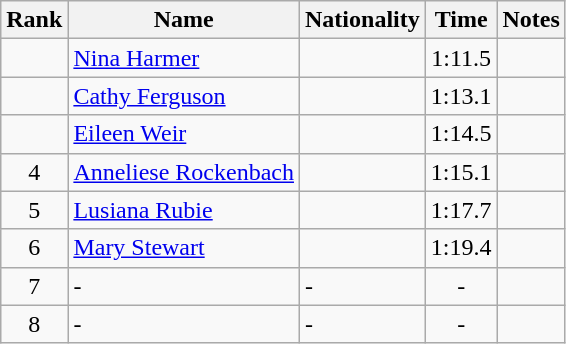<table class="wikitable sortable" style="text-align:center">
<tr>
<th>Rank</th>
<th>Name</th>
<th>Nationality</th>
<th>Time</th>
<th>Notes</th>
</tr>
<tr>
<td></td>
<td align=left><a href='#'>Nina Harmer</a></td>
<td align=left></td>
<td>1:11.5</td>
<td></td>
</tr>
<tr>
<td></td>
<td align=left><a href='#'>Cathy Ferguson</a></td>
<td align=left></td>
<td>1:13.1</td>
<td></td>
</tr>
<tr>
<td></td>
<td align=left><a href='#'>Eileen Weir</a></td>
<td align=left></td>
<td>1:14.5</td>
<td></td>
</tr>
<tr>
<td>4</td>
<td align=left><a href='#'>Anneliese Rockenbach</a></td>
<td align=left></td>
<td>1:15.1</td>
<td></td>
</tr>
<tr>
<td>5</td>
<td align=left><a href='#'>Lusiana Rubie</a></td>
<td align=left></td>
<td>1:17.7</td>
<td></td>
</tr>
<tr>
<td>6</td>
<td align=left><a href='#'>Mary Stewart</a></td>
<td align=left></td>
<td>1:19.4</td>
<td></td>
</tr>
<tr>
<td>7</td>
<td align=left>-</td>
<td align=left>-</td>
<td>-</td>
<td></td>
</tr>
<tr>
<td>8</td>
<td align=left>-</td>
<td align=left>-</td>
<td>-</td>
<td></td>
</tr>
</table>
